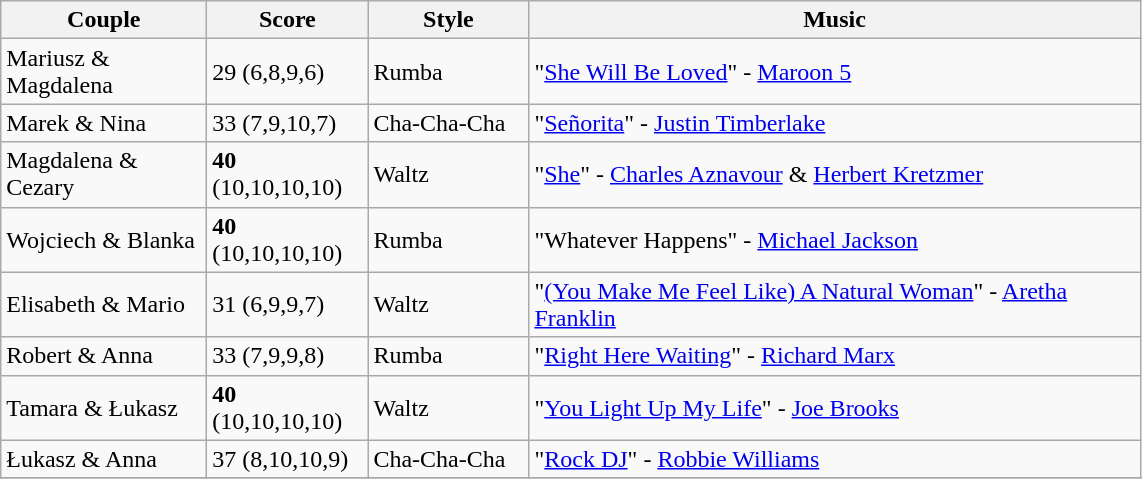<table class="wikitable">
<tr>
<th width="130">Couple</th>
<th width="100">Score</th>
<th width="100">Style</th>
<th width="400">Music</th>
</tr>
<tr>
<td>Mariusz & Magdalena</td>
<td>29 (6,8,9,6)</td>
<td>Rumba</td>
<td>"<a href='#'>She Will Be Loved</a>" - <a href='#'>Maroon 5</a></td>
</tr>
<tr>
<td>Marek & Nina</td>
<td>33 (7,9,10,7)</td>
<td>Cha-Cha-Cha</td>
<td>"<a href='#'>Señorita</a>" - <a href='#'>Justin Timberlake</a></td>
</tr>
<tr>
<td>Magdalena & Cezary</td>
<td><strong>40</strong> (10,10,10,10)</td>
<td>Waltz</td>
<td>"<a href='#'>She</a>" - <a href='#'>Charles Aznavour</a> & <a href='#'>Herbert Kretzmer</a></td>
</tr>
<tr>
<td>Wojciech & Blanka</td>
<td><strong>40</strong> (10,10,10,10)</td>
<td>Rumba</td>
<td>"Whatever Happens" - <a href='#'>Michael Jackson</a></td>
</tr>
<tr>
<td>Elisabeth & Mario</td>
<td>31 (6,9,9,7)</td>
<td>Waltz</td>
<td>"<a href='#'>(You Make Me Feel Like) A Natural Woman</a>" - <a href='#'>Aretha Franklin</a></td>
</tr>
<tr>
<td>Robert & Anna</td>
<td>33 (7,9,9,8)</td>
<td>Rumba</td>
<td>"<a href='#'>Right Here Waiting</a>" - <a href='#'>Richard Marx</a></td>
</tr>
<tr>
<td>Tamara & Łukasz</td>
<td><strong>40</strong> (10,10,10,10)</td>
<td>Waltz</td>
<td>"<a href='#'>You Light Up My Life</a>" - <a href='#'>Joe Brooks</a></td>
</tr>
<tr>
<td>Łukasz & Anna</td>
<td>37 (8,10,10,9)</td>
<td>Cha-Cha-Cha</td>
<td>"<a href='#'>Rock DJ</a>" - <a href='#'>Robbie Williams</a></td>
</tr>
<tr>
</tr>
</table>
